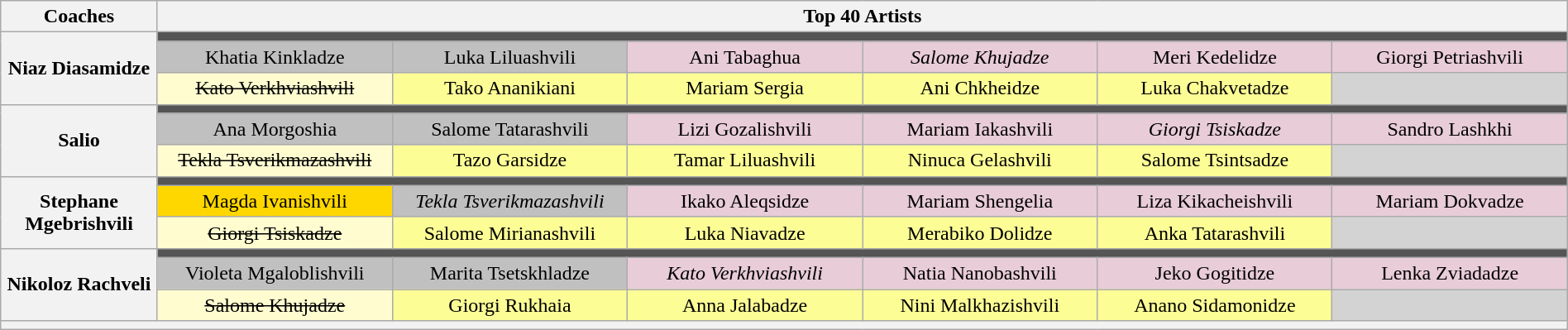<table class="wikitable collapsible collapsed" style="text-align:center; width:100%">
<tr>
<th style="width:10%">Coaches</th>
<th style="width:90%" colspan="6">Top 40 Artists</th>
</tr>
<tr>
<th rowspan="3">Niaz Diasamidze</th>
<td colspan="6" style="background:#555"></td>
</tr>
<tr>
<td style="background: silver">Khatia Kinkladze</td>
<td style="background: silver">Luka Liluashvili</td>
<td style="background:#E8CCD7">Ani Tabaghua</td>
<td style="background:#E8CCD7"><em>Salome Khujadze</em></td>
<td style="background:#E8CCD7">Meri Kedelidze</td>
<td style="background:#E8CCD7">Giorgi Petriashvili</td>
</tr>
<tr>
<td style="width:15%; background:#FFFDD0"><s>Kato Verkhviashvili</s></td>
<td style="width:15%; background:#FDFD96">Tako Ananikiani</td>
<td style="width:15%; background:#FDFD96">Mariam Sergia</td>
<td style="width:15%; background:#FDFD96">Ani Chkheidze</td>
<td style="width:15%; background:#FDFD96">Luka Chakvetadze</td>
<td style="width:15%; background:lightgrey"></td>
</tr>
<tr>
<th rowspan="3">Salio</th>
<td colspan="6" style="background:#555"></td>
</tr>
<tr>
<td style="background: silver">Ana Morgoshia</td>
<td style="background: silver">Salome Tatarashvili</td>
<td style="background:#E8CCD7">Lizi Gozalishvili</td>
<td style="background:#E8CCD7">Mariam Iakashvili</td>
<td style="background:#E8CCD7"><em>Giorgi Tsiskadze</em></td>
<td style="background:#E8CCD7">Sandro Lashkhi</td>
</tr>
<tr>
<td style="background:#FFFDD0"><s>Tekla Tsverikmazashvili</s></td>
<td style="background:#FDFD96">Tazo Garsidze</td>
<td style="background:#FDFD96">Tamar Liluashvili</td>
<td style="background:#FDFD96">Ninuca Gelashvili</td>
<td style="background:#FDFD96">Salome Tsintsadze</td>
<td style="background: lightgrey"></td>
</tr>
<tr>
<th rowspan="3">Stephane Mgebrishvili</th>
<td colspan="6" style="background:#555"></td>
</tr>
<tr>
<td style="background: gold">Magda Ivanishvili</td>
<td style="background: silver"><em>Tekla Tsverikmazashvili</em></td>
<td style="background:#E8CCD7">Ikako Aleqsidze</td>
<td style="background:#E8CCD7">Mariam Shengelia</td>
<td style="background:#E8CCD7">Liza Kikacheishvili</td>
<td style="background:#E8CCD7">Mariam Dokvadze</td>
</tr>
<tr>
<td style="background:#FFFDD0"><s>Giorgi Tsiskadze</s></td>
<td style="background:#FDFD96">Salome Mirianashvili</td>
<td style="background:#FDFD96">Luka Niavadze</td>
<td style="background:#FDFD96">Merabiko Dolidze</td>
<td style="background:#FDFD96">Anka Tatarashvili</td>
<td style="background: lightgrey"></td>
</tr>
<tr>
<th rowspan="3">Nikoloz Rachveli</th>
<td colspan="6" style="background:#555"></td>
</tr>
<tr>
<td style="background: silver">Violeta Mgaloblishvili</td>
<td style="background: silver">Marita Tsetskhladze</td>
<td style="background:#E8CCD7"><em>Kato Verkhviashvili</em></td>
<td style="background:#E8CCD7">Natia Nanobashvili</td>
<td style="background:#E8CCD7">Jeko Gogitidze</td>
<td style="background:#E8CCD7">Lenka Zviadadze</td>
</tr>
<tr>
<td style="background:#FFFDD0"><s>Salome Khujadze</s></td>
<td style="background:#FDFD96">Giorgi Rukhaia</td>
<td style="background:#FDFD96">Anna Jalabadze</td>
<td style="background:#FDFD96">Nini Malkhazishvili</td>
<td style="background:#FDFD96">Anano Sidamonidze</td>
<td style="background: lightgrey"></td>
</tr>
<tr>
<th colspan="7" style="font-size:95%; line-height:14px"></th>
</tr>
</table>
